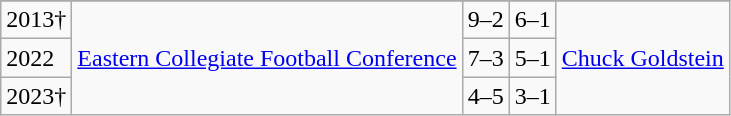<table class="wikitable">
<tr>
</tr>
<tr>
<td>2013†</td>
<td rowspan=3><a href='#'>Eastern Collegiate Football Conference</a></td>
<td>9–2</td>
<td>6–1</td>
<td rowspan=3><a href='#'>Chuck Goldstein</a></td>
</tr>
<tr>
<td>2022</td>
<td>7–3</td>
<td>5–1</td>
</tr>
<tr>
<td>2023†</td>
<td>4–5</td>
<td>3–1</td>
</tr>
</table>
